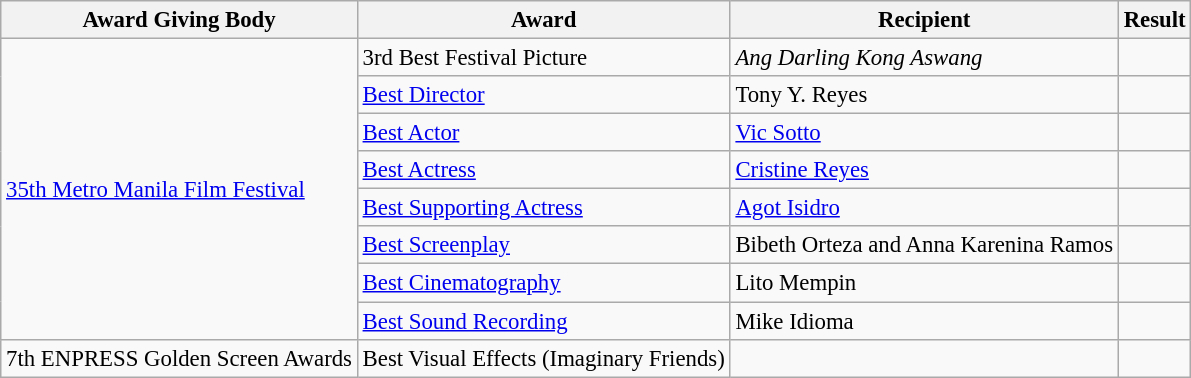<table class="wikitable" style="font-size:95%;">
<tr>
<th>Award Giving Body</th>
<th>Award</th>
<th>Recipient</th>
<th>Result</th>
</tr>
<tr>
<td rowspan=8><a href='#'>35th Metro Manila Film Festival</a></td>
<td>3rd Best Festival Picture</td>
<td><em>Ang Darling Kong Aswang</em></td>
<td></td>
</tr>
<tr>
<td><a href='#'>Best Director</a></td>
<td>Tony Y. Reyes</td>
<td></td>
</tr>
<tr>
<td><a href='#'>Best Actor</a></td>
<td><a href='#'>Vic Sotto</a></td>
<td></td>
</tr>
<tr>
<td><a href='#'>Best Actress</a></td>
<td><a href='#'>Cristine Reyes</a></td>
<td></td>
</tr>
<tr>
<td><a href='#'>Best Supporting Actress</a></td>
<td><a href='#'>Agot Isidro</a></td>
<td></td>
</tr>
<tr>
<td><a href='#'>Best Screenplay</a></td>
<td>Bibeth Orteza and Anna Karenina Ramos</td>
<td></td>
</tr>
<tr>
<td><a href='#'>Best Cinematography</a></td>
<td>Lito Mempin</td>
<td></td>
</tr>
<tr>
<td><a href='#'>Best Sound Recording</a></td>
<td>Mike Idioma</td>
<td></td>
</tr>
<tr>
<td>7th ENPRESS Golden Screen Awards</td>
<td>Best Visual Effects (Imaginary Friends)</td>
<td></td>
<td></td>
</tr>
</table>
